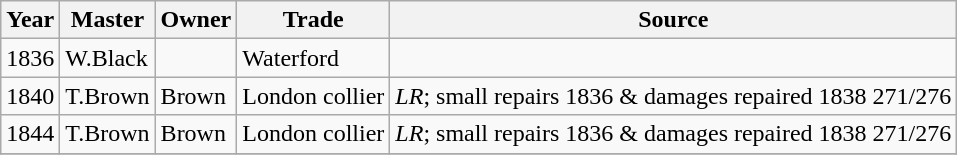<table class="sortable wikitable">
<tr>
<th>Year</th>
<th>Master</th>
<th>Owner</th>
<th>Trade</th>
<th>Source</th>
</tr>
<tr>
<td>1836</td>
<td>W.Black</td>
<td></td>
<td>Waterford</td>
<td></td>
</tr>
<tr>
<td>1840</td>
<td>T.Brown</td>
<td>Brown</td>
<td>London collier</td>
<td><em>LR</em>; small repairs 1836 & damages repaired 1838 271/276</td>
</tr>
<tr>
<td>1844</td>
<td>T.Brown</td>
<td>Brown</td>
<td>London collier</td>
<td><em>LR</em>; small repairs 1836 & damages repaired 1838 271/276</td>
</tr>
<tr>
</tr>
</table>
